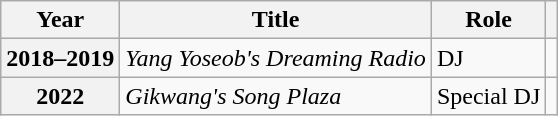<table class="wikitable sortable plainrowheaders">
<tr>
<th>Year</th>
<th>Title</th>
<th>Role</th>
<th scope="col" class="unsortable"></th>
</tr>
<tr>
<th scope="row">2018–2019</th>
<td><em>Yang Yoseob's Dreaming Radio</em></td>
<td>DJ</td>
<td></td>
</tr>
<tr>
<th scope="row">2022</th>
<td><em>Gikwang's Song Plaza</em></td>
<td>Special DJ</td>
<td></td>
</tr>
</table>
